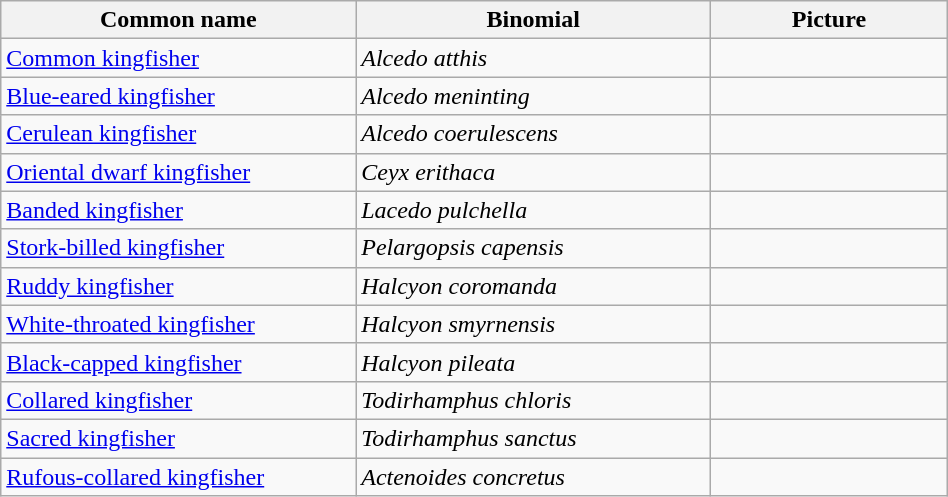<table width=50% class="wikitable">
<tr>
<th width=30%>Common name</th>
<th width=30%>Binomial</th>
<th width=20%>Picture</th>
</tr>
<tr>
<td><a href='#'>Common kingfisher</a></td>
<td><em>Alcedo atthis</em></td>
<td></td>
</tr>
<tr>
<td><a href='#'>Blue-eared kingfisher</a></td>
<td><em>Alcedo meninting</em></td>
<td></td>
</tr>
<tr>
<td><a href='#'>Cerulean kingfisher</a></td>
<td><em>Alcedo coerulescens</em></td>
<td></td>
</tr>
<tr>
<td><a href='#'>Oriental dwarf kingfisher</a></td>
<td><em>Ceyx erithaca</em></td>
<td></td>
</tr>
<tr>
<td><a href='#'>Banded kingfisher</a></td>
<td><em>Lacedo pulchella</em></td>
<td></td>
</tr>
<tr>
<td><a href='#'>Stork-billed kingfisher</a></td>
<td><em>Pelargopsis capensis</em></td>
<td></td>
</tr>
<tr>
<td><a href='#'>Ruddy kingfisher</a></td>
<td><em>Halcyon coromanda</em></td>
<td></td>
</tr>
<tr>
<td><a href='#'>White-throated kingfisher</a></td>
<td><em>Halcyon smyrnensis</em></td>
<td></td>
</tr>
<tr>
<td><a href='#'>Black-capped kingfisher</a></td>
<td><em>Halcyon pileata</em></td>
<td></td>
</tr>
<tr>
<td><a href='#'>Collared kingfisher</a></td>
<td><em>Todirhamphus chloris</em></td>
<td></td>
</tr>
<tr>
<td><a href='#'>Sacred kingfisher</a></td>
<td><em>Todirhamphus sanctus</em></td>
<td></td>
</tr>
<tr>
<td><a href='#'>Rufous-collared kingfisher</a></td>
<td><em>Actenoides concretus</em></td>
<td></td>
</tr>
</table>
